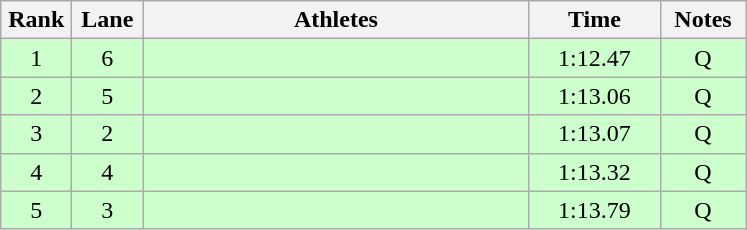<table class="wikitable sortable" style="text-align:center;">
<tr>
<th width=40>Rank</th>
<th width=40>Lane</th>
<th width=250>Athletes</th>
<th width=80>Time</th>
<th width=50>Notes</th>
</tr>
<tr bgcolor=ccffcc>
<td>1</td>
<td>6</td>
<td align=left></td>
<td>1:12.47</td>
<td>Q</td>
</tr>
<tr bgcolor=ccffcc>
<td>2</td>
<td>5</td>
<td align=left></td>
<td>1:13.06</td>
<td>Q</td>
</tr>
<tr bgcolor=ccffcc>
<td>3</td>
<td>2</td>
<td align=left></td>
<td>1:13.07</td>
<td>Q</td>
</tr>
<tr bgcolor=ccffcc>
<td>4</td>
<td>4</td>
<td align=left></td>
<td>1:13.32</td>
<td>Q</td>
</tr>
<tr bgcolor=ccffcc>
<td>5</td>
<td>3</td>
<td align=left></td>
<td>1:13.79</td>
<td>Q</td>
</tr>
</table>
